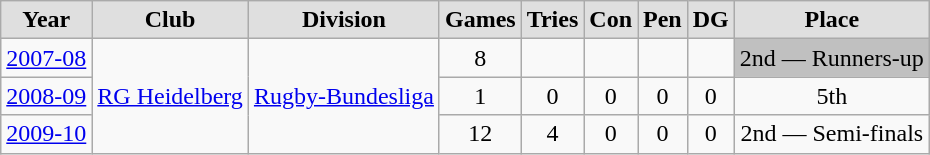<table class="wikitable">
<tr align="center" style="background:#dfdfdf;">
<td><strong>Year</strong></td>
<td><strong>Club</strong></td>
<td><strong>Division</strong></td>
<td><strong>Games</strong></td>
<td><strong>Tries</strong></td>
<td><strong>Con</strong></td>
<td><strong>Pen</strong></td>
<td><strong>DG</strong></td>
<td><strong>Place</strong></td>
</tr>
<tr align="center">
<td><a href='#'>2007-08</a></td>
<td rowspan=3><a href='#'>RG Heidelberg</a></td>
<td rowspan=3><a href='#'>Rugby-Bundesliga</a></td>
<td>8</td>
<td></td>
<td></td>
<td></td>
<td></td>
<td style="background:silver;">2nd — Runners-up</td>
</tr>
<tr align="center">
<td><a href='#'>2008-09</a></td>
<td>1</td>
<td>0</td>
<td>0</td>
<td>0</td>
<td>0</td>
<td>5th</td>
</tr>
<tr align="center">
<td><a href='#'>2009-10</a></td>
<td>12</td>
<td>4</td>
<td>0</td>
<td>0</td>
<td>0</td>
<td>2nd — Semi-finals</td>
</tr>
</table>
